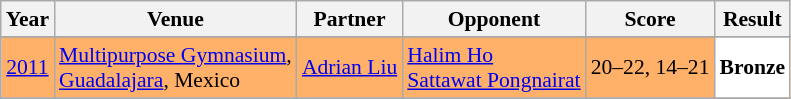<table class="sortable wikitable" style="font-size: 90%;">
<tr>
<th>Year</th>
<th>Venue</th>
<th>Partner</th>
<th>Opponent</th>
<th>Score</th>
<th>Result</th>
</tr>
<tr>
</tr>
<tr style="background:#FFB069">
<td align="center"><a href='#'>2011</a></td>
<td align="left"><a href='#'>Multipurpose Gymnasium</a>,<br> <a href='#'>Guadalajara</a>, Mexico</td>
<td align="left"> <a href='#'>Adrian Liu</a></td>
<td align="left"> <a href='#'>Halim Ho</a><br> <a href='#'>Sattawat Pongnairat</a></td>
<td align="center">20–22, 14–21</td>
<td style="text-align:left; background:white"> <strong>Bronze</strong></td>
</tr>
<tr>
</tr>
</table>
